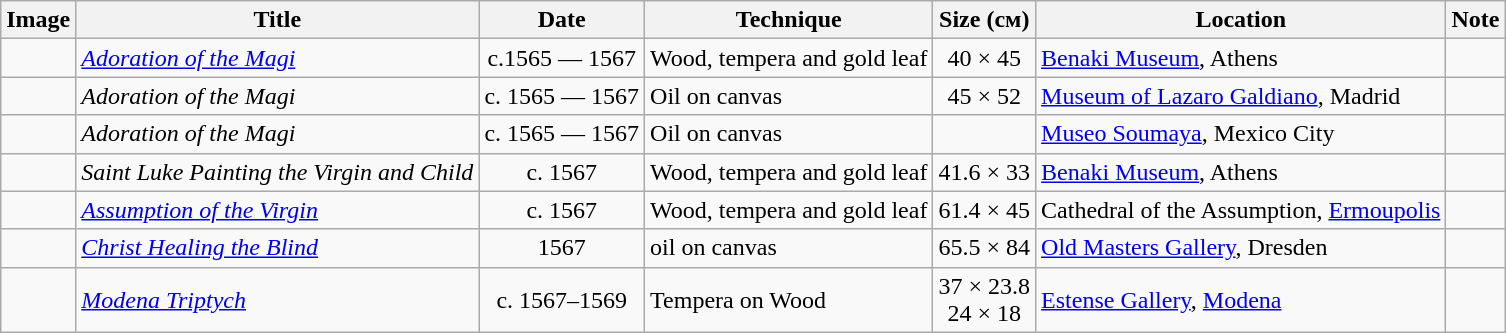<table class="wikitable sortable">
<tr>
<th class="unsortable">Image</th>
<th>Title</th>
<th>Date</th>
<th>Technique</th>
<th>Size (см)</th>
<th>Location</th>
<th class="unsortable">Note</th>
</tr>
<tr>
<td align="center"></td>
<td><em><a href='#'>Adoration of the Magi</a></em></td>
<td align="center">c.1565 — 1567</td>
<td>Wood, tempera and gold leaf</td>
<td align="center">40 × 45</td>
<td><a href='#'>Benaki Museum</a>, Athens</td>
<td></td>
</tr>
<tr>
<td align="center"></td>
<td><em>Adoration of the Magi</em></td>
<td align="center">c. 1565 — 1567</td>
<td>Oil on canvas</td>
<td align="center">45 × 52</td>
<td><a href='#'>Museum of Lazaro Galdiano</a>, Madrid</td>
<td></td>
</tr>
<tr>
<td align="center"></td>
<td><em>Adoration of the Magi</em></td>
<td align="center">c. 1565 — 1567</td>
<td>Oil on canvas</td>
<td align="center"></td>
<td><a href='#'>Museo Soumaya</a>, Mexico City</td>
<td></td>
</tr>
<tr>
<td align="center"></td>
<td><em>Saint Luke Painting the Virgin and Child</em></td>
<td align="center">c. 1567</td>
<td>Wood, tempera and gold leaf</td>
<td align="center">41.6 × 33</td>
<td><a href='#'>Benaki Museum</a>, Athens</td>
<td></td>
</tr>
<tr>
<td align="center"></td>
<td><em><a href='#'>Assumption of the Virgin</a></em></td>
<td align="center">c. 1567</td>
<td>Wood, tempera and gold leaf</td>
<td align="center">61.4 × 45</td>
<td>Cathedral of the Assumption, <a href='#'>Ermoupolis</a></td>
<td></td>
</tr>
<tr>
<td align="center"></td>
<td><em><a href='#'>Christ Healing the Blind</a></em></td>
<td align="center">1567</td>
<td>oil on canvas</td>
<td align="center">65.5 × 84</td>
<td><a href='#'>Old Masters Gallery</a>, Dresden</td>
<td></td>
</tr>
<tr>
<td align="center"></td>
<td><em><a href='#'>Modena Triptych</a></em></td>
<td align="center">c. 1567–1569</td>
<td>Tempera on Wood</td>
<td align="center">37 × 23.8<br>24 × 18</td>
<td><a href='#'>Estense Gallery</a>, <a href='#'>Modena</a></td>
<td></td>
</tr>
</table>
